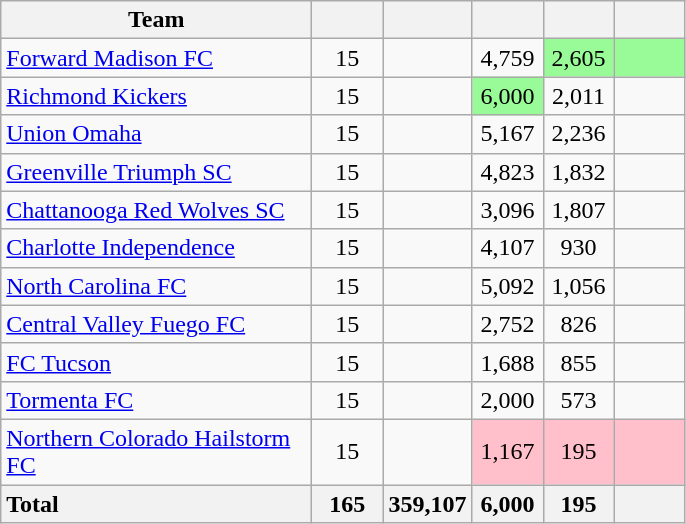<table class="wikitable sortable" style="text-align:center;">
<tr>
<th width=200>Team</th>
<th width=40></th>
<th width=40></th>
<th width=40></th>
<th width=40></th>
<th width=40></th>
</tr>
<tr>
<td style="text-align:left;"><a href='#'>Forward Madison FC</a></td>
<td>15</td>
<td></td>
<td>4,759</td>
<td style="background-color:#98fb98">2,605</td>
<td style="background-color:#98fb98"></td>
</tr>
<tr>
<td style="text-align:left;"><a href='#'>Richmond Kickers</a></td>
<td>15</td>
<td></td>
<td style="background-color:#98fb98">6,000</td>
<td>2,011</td>
<td></td>
</tr>
<tr>
<td style="text-align:left;"><a href='#'>Union Omaha</a></td>
<td>15</td>
<td></td>
<td>5,167</td>
<td>2,236</td>
<td></td>
</tr>
<tr>
<td style="text-align:left;"><a href='#'>Greenville Triumph SC</a></td>
<td>15</td>
<td></td>
<td>4,823</td>
<td>1,832</td>
<td></td>
</tr>
<tr>
<td style="text-align:left;"><a href='#'>Chattanooga Red Wolves SC</a></td>
<td>15</td>
<td></td>
<td>3,096</td>
<td>1,807</td>
<td></td>
</tr>
<tr>
<td style="text-align:left;"><a href='#'>Charlotte Independence</a></td>
<td>15</td>
<td></td>
<td>4,107</td>
<td>930</td>
<td></td>
</tr>
<tr>
<td style="text-align:left;"><a href='#'>North Carolina FC</a></td>
<td>15</td>
<td></td>
<td>5,092</td>
<td>1,056</td>
<td></td>
</tr>
<tr>
<td style="text-align:left;"><a href='#'>Central Valley Fuego FC</a></td>
<td>15</td>
<td></td>
<td>2,752</td>
<td>826</td>
<td></td>
</tr>
<tr>
<td style="text-align:left;"><a href='#'>FC Tucson</a></td>
<td>15</td>
<td></td>
<td>1,688</td>
<td>855</td>
<td></td>
</tr>
<tr>
<td style="text-align:left;"><a href='#'>Tormenta FC</a></td>
<td>15</td>
<td></td>
<td>2,000</td>
<td>573</td>
<td></td>
</tr>
<tr>
<td style="text-align:left;"><a href='#'>Northern Colorado Hailstorm FC</a></td>
<td>15</td>
<td></td>
<td style="background-color:#ffc0cb">1,167</td>
<td style="background-color:#ffc0cb">195</td>
<td style="background-color:#ffc0cb"></td>
</tr>
<tr>
<th style="text-align:left;">Total</th>
<th>165</th>
<th>359,107</th>
<th>6,000</th>
<th>195</th>
<th></th>
</tr>
</table>
